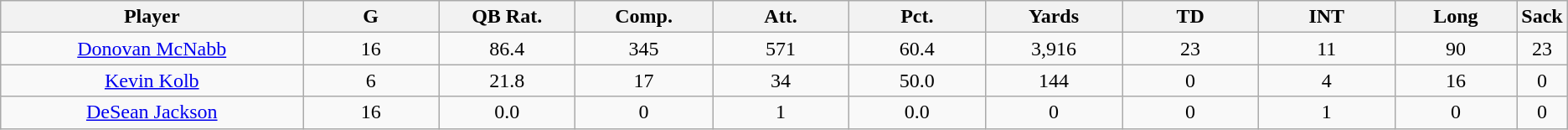<table class="wikitable">
<tr>
<th width="20%" bgcolor="#ddddff">Player</th>
<th width="9%" bgcolor="#ddddff">G</th>
<th width="9%" bgcolor="#ddddff">QB Rat.</th>
<th width="9%" bgcolor="#ddddff">Comp.</th>
<th width="9%" bgcolor="#ddddff">Att.</th>
<th width="9%" bgcolor="#ddddff">Pct.</th>
<th width="9%" bgcolor="#ddddff">Yards</th>
<th width="9%" bgcolor="#ddddff">TD</th>
<th width="9%" bgcolor="#ddddff">INT</th>
<th width="9%" bgcolor="#ddddff">Long</th>
<th width="9%" bgcolor="#ddddff">Sack</th>
</tr>
<tr align="center">
<td><a href='#'>Donovan McNabb</a></td>
<td>16</td>
<td>86.4</td>
<td>345</td>
<td>571</td>
<td>60.4</td>
<td>3,916</td>
<td>23</td>
<td>11</td>
<td>90</td>
<td>23</td>
</tr>
<tr align="center">
<td><a href='#'>Kevin Kolb</a></td>
<td>6</td>
<td>21.8</td>
<td>17</td>
<td>34</td>
<td>50.0</td>
<td>144</td>
<td>0</td>
<td>4</td>
<td>16</td>
<td>0</td>
</tr>
<tr align="center">
<td><a href='#'>DeSean Jackson</a></td>
<td>16</td>
<td>0.0</td>
<td>0</td>
<td>1</td>
<td>0.0</td>
<td>0</td>
<td>0</td>
<td>1</td>
<td>0</td>
<td>0</td>
</tr>
</table>
